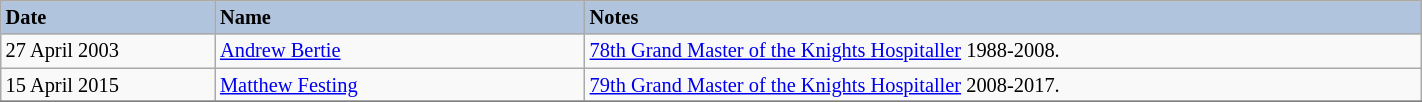<table class="wikitable" width="75%" style="font-size: 85%; border: gray solid 1px; border-collapse: collapse; text-align: middle;">
<tr>
<th style="text-align: left;background:#B0C4DE">Date</th>
<th width="240" style="text-align: left;background:#B0C4DE">Name</th>
<th style="text-align: left;background:#B0C4DE">Notes</th>
</tr>
<tr>
<td>27 April 2003</td>
<td><a href='#'>Andrew Bertie</a></td>
<td><a href='#'>78th Grand Master of the Knights Hospitaller</a> 1988-2008.</td>
</tr>
<tr>
<td>15 April 2015</td>
<td><a href='#'>Matthew Festing</a></td>
<td><a href='#'>79th Grand Master of the Knights Hospitaller</a> 2008-2017.</td>
</tr>
<tr>
</tr>
</table>
